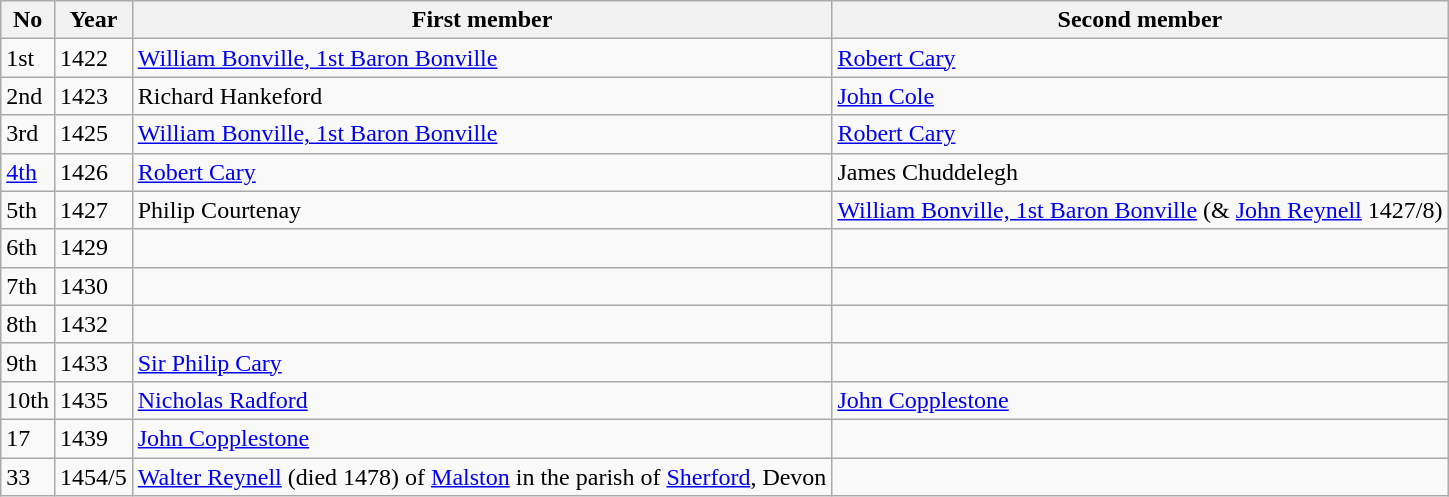<table class="wikitable">
<tr>
<th>No</th>
<th>Year</th>
<th>First member</th>
<th>Second member</th>
</tr>
<tr>
<td>1st</td>
<td>1422</td>
<td><a href='#'>William Bonville, 1st Baron Bonville</a></td>
<td><a href='#'>Robert Cary</a></td>
</tr>
<tr>
<td>2nd</td>
<td>1423</td>
<td>Richard Hankeford</td>
<td><a href='#'>John Cole</a></td>
</tr>
<tr>
<td>3rd</td>
<td>1425</td>
<td><a href='#'>William Bonville, 1st Baron Bonville</a></td>
<td><a href='#'>Robert Cary</a></td>
</tr>
<tr>
<td><a href='#'>4th</a></td>
<td>1426</td>
<td><a href='#'>Robert Cary</a></td>
<td>James Chuddelegh</td>
</tr>
<tr>
<td>5th</td>
<td>1427</td>
<td>Philip Courtenay</td>
<td><a href='#'>William Bonville, 1st Baron Bonville</a> (& <a href='#'>John Reynell</a> 1427/8)</td>
</tr>
<tr>
<td>6th</td>
<td>1429</td>
<td></td>
<td></td>
</tr>
<tr>
<td>7th</td>
<td>1430</td>
<td></td>
<td></td>
</tr>
<tr>
<td>8th</td>
<td>1432</td>
<td></td>
<td></td>
</tr>
<tr>
<td>9th</td>
<td>1433</td>
<td><a href='#'>Sir Philip Cary</a></td>
<td></td>
</tr>
<tr>
<td>10th</td>
<td>1435</td>
<td><a href='#'>Nicholas Radford</a></td>
<td><a href='#'>John Copplestone</a></td>
</tr>
<tr>
<td>17</td>
<td>1439</td>
<td><a href='#'>John Copplestone</a></td>
<td></td>
</tr>
<tr>
<td>33</td>
<td>1454/5</td>
<td><a href='#'>Walter Reynell</a> (died 1478) of <a href='#'>Malston</a> in the parish of <a href='#'>Sherford</a>, Devon</td>
</tr>
</table>
